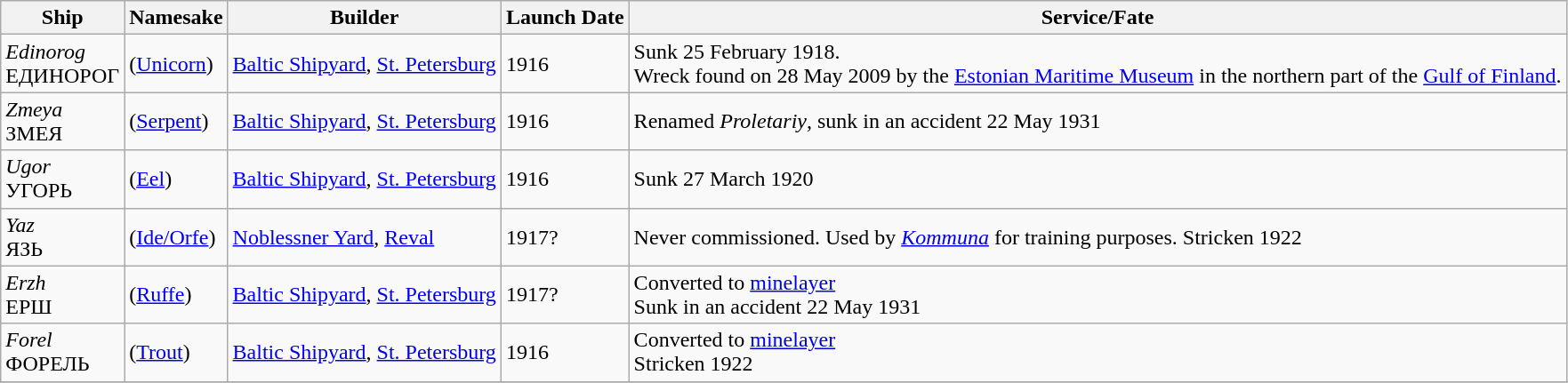<table class="wikitable">
<tr>
<th>Ship</th>
<th>Namesake</th>
<th>Builder</th>
<th>Launch Date</th>
<th>Service/Fate</th>
</tr>
<tr>
<td><em>Edinorog</em><br>ЕДИНОРОГ</td>
<td>(<a href='#'>Unicorn</a>)</td>
<td><a href='#'>Baltic Shipyard</a>, <a href='#'>St. Petersburg</a></td>
<td>1916</td>
<td>Sunk 25 February 1918.<br>Wreck found on 28 May 2009 by the <a href='#'>Estonian Maritime Museum</a> in the northern part of the <a href='#'>Gulf of Finland</a>.</td>
</tr>
<tr>
<td><em>Zmeya</em><br>ЗМЕЯ</td>
<td>(<a href='#'>Serpent</a>)</td>
<td><a href='#'>Baltic Shipyard</a>, <a href='#'>St. Petersburg</a></td>
<td>1916</td>
<td>Renamed <em>Proletariy</em>, sunk in an accident 22 May 1931</td>
</tr>
<tr>
<td><em>Ugor</em><br>УГОРЬ</td>
<td>(<a href='#'>Eel</a>)</td>
<td><a href='#'>Baltic Shipyard</a>, <a href='#'>St. Petersburg</a></td>
<td>1916</td>
<td>Sunk 27 March 1920</td>
</tr>
<tr>
<td><em>Yaz</em><br>ЯЗЬ</td>
<td>(<a href='#'>Ide/Orfe</a>)</td>
<td><a href='#'>Noblessner Yard</a>, <a href='#'>Reval</a></td>
<td>1917?</td>
<td>Never commissioned. Used by <em><a href='#'>Kommuna</a></em> for training purposes. Stricken 1922</td>
</tr>
<tr>
<td><em>Erzh</em><br>ЕРШ</td>
<td>(<a href='#'>Ruffe</a>)</td>
<td><a href='#'>Baltic Shipyard</a>, <a href='#'>St. Petersburg</a></td>
<td>1917?</td>
<td>Converted to <a href='#'>minelayer</a><br>Sunk in an accident 22 May 1931</td>
</tr>
<tr>
<td><em>Forel</em><br>ФОРЕЛЬ</td>
<td>(<a href='#'>Trout</a>)</td>
<td><a href='#'>Baltic Shipyard</a>, <a href='#'>St. Petersburg</a></td>
<td>1916</td>
<td>Converted to <a href='#'>minelayer</a><br>Stricken 1922</td>
</tr>
<tr>
</tr>
</table>
